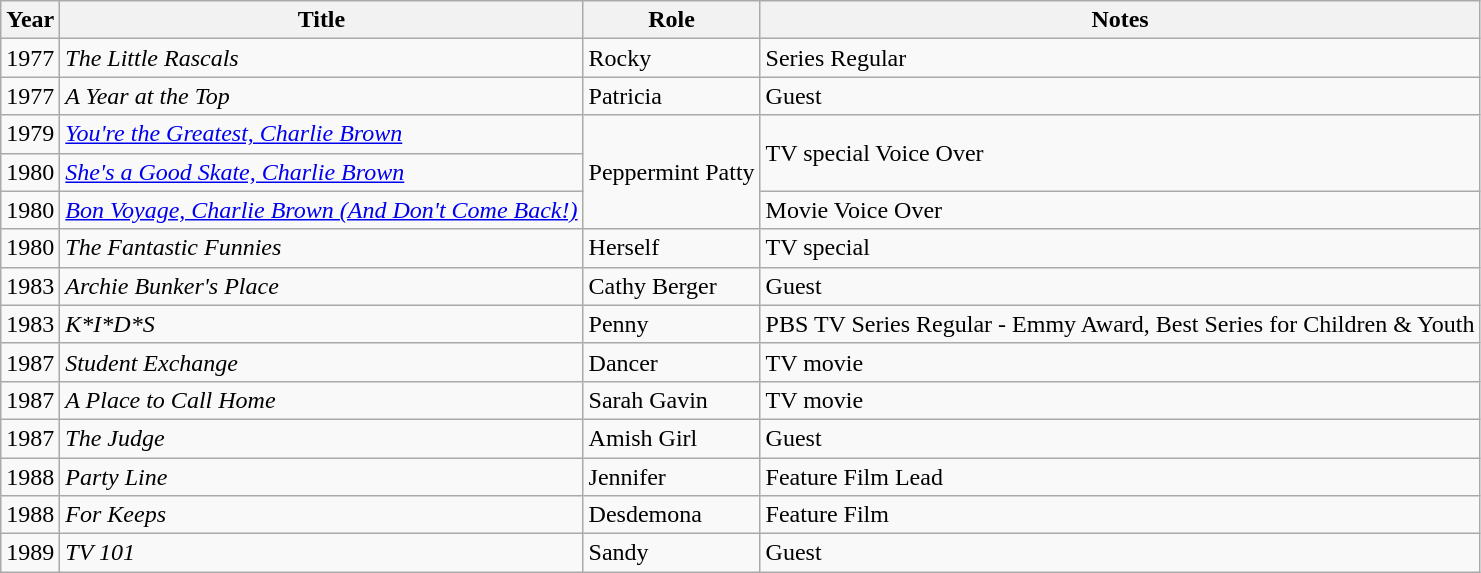<table class="wikitable sortable">
<tr>
<th>Year</th>
<th>Title</th>
<th>Role</th>
<th>Notes</th>
</tr>
<tr>
<td>1977</td>
<td><em>The Little Rascals</em></td>
<td>Rocky</td>
<td>Series Regular</td>
</tr>
<tr>
<td>1977</td>
<td><em>A Year at the Top</em></td>
<td>Patricia</td>
<td>Guest</td>
</tr>
<tr>
<td>1979</td>
<td><em><a href='#'>You're the Greatest, Charlie Brown</a></em></td>
<td rowspan="3">Peppermint Patty</td>
<td rowspan="2">TV special Voice Over</td>
</tr>
<tr>
<td>1980</td>
<td><em><a href='#'>She's a Good Skate, Charlie Brown</a></em></td>
</tr>
<tr>
<td>1980</td>
<td><em><a href='#'>Bon Voyage, Charlie Brown (And Don't Come Back!)</a></em></td>
<td>Movie Voice Over</td>
</tr>
<tr>
<td>1980</td>
<td><em>The Fantastic Funnies</em></td>
<td>Herself</td>
<td>TV special</td>
</tr>
<tr>
<td>1983</td>
<td><em>Archie Bunker's Place</em></td>
<td>Cathy Berger</td>
<td>Guest</td>
</tr>
<tr>
<td>1983</td>
<td><em>K*I*D*S</em></td>
<td>Penny</td>
<td>PBS TV Series Regular - Emmy Award, Best Series for Children & Youth</td>
</tr>
<tr>
<td>1987</td>
<td><em>Student Exchange</em></td>
<td>Dancer</td>
<td>TV movie</td>
</tr>
<tr>
<td>1987</td>
<td><em>A Place to Call Home</em></td>
<td>Sarah Gavin</td>
<td>TV movie</td>
</tr>
<tr>
<td>1987</td>
<td><em>The Judge</em></td>
<td>Amish Girl</td>
<td>Guest</td>
</tr>
<tr>
<td>1988</td>
<td><em>Party Line</em></td>
<td>Jennifer</td>
<td>Feature Film Lead</td>
</tr>
<tr>
<td>1988</td>
<td><em>For Keeps</em></td>
<td>Desdemona</td>
<td>Feature Film</td>
</tr>
<tr>
<td>1989</td>
<td><em>TV 101</em></td>
<td>Sandy</td>
<td>Guest</td>
</tr>
</table>
